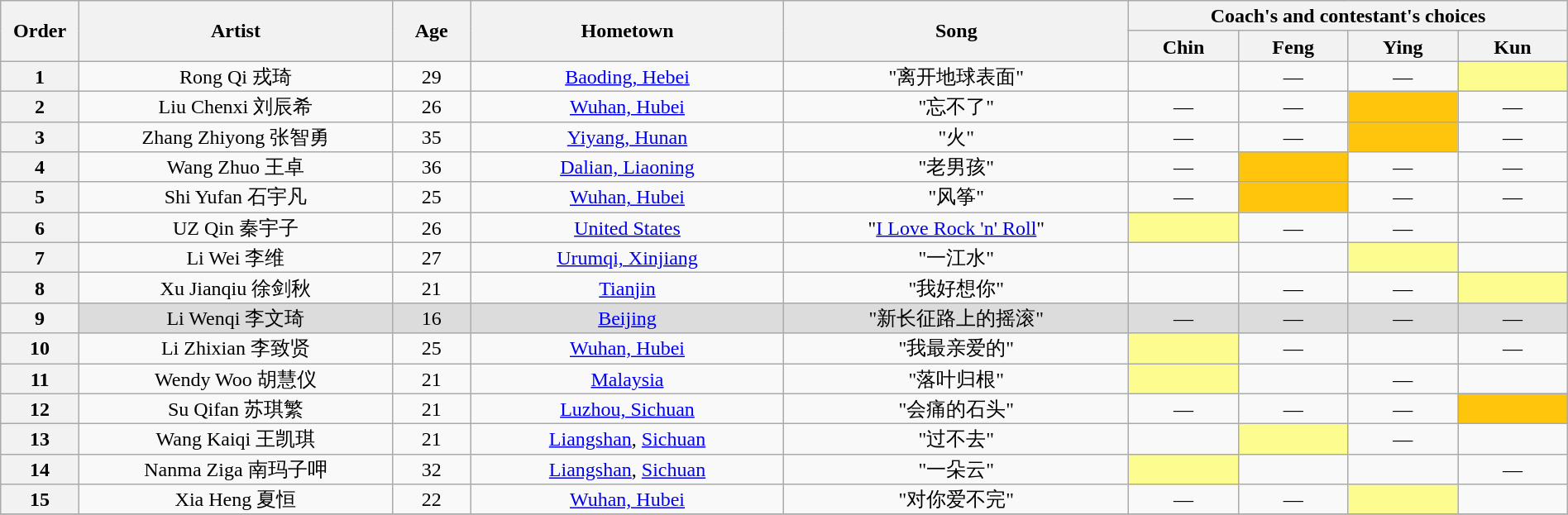<table class="wikitable" style="text-align:center; line-height:17px; width:100%;">
<tr>
<th scope="col" rowspan="2" style="width:05%;">Order</th>
<th scope="col" rowspan="2" style="width:20%;">Artist</th>
<th scope="col" rowspan="2" style="width:05%;">Age</th>
<th scope="col" rowspan="2" style="width:20%;">Hometown</th>
<th scope="col" rowspan="2" style="width:22%;">Song</th>
<th scope="col" colspan="4" style="width:28%;">Coach's and contestant's choices</th>
</tr>
<tr>
<th style="width:07%;">Chin</th>
<th style="width:07%;">Feng</th>
<th style="width:07%;">Ying</th>
<th style="width:07%;">Kun</th>
</tr>
<tr>
<th>1</th>
<td>Rong Qi 戎琦</td>
<td>29</td>
<td><a href='#'>Baoding, Hebei</a></td>
<td>"离开地球表面"</td>
<td><strong></strong></td>
<td>—</td>
<td>—</td>
<td style="background:#fdfc8f;"><strong></strong></td>
</tr>
<tr>
<th>2</th>
<td>Liu Chenxi 刘辰希</td>
<td>26</td>
<td><a href='#'>Wuhan, Hubei</a></td>
<td>"忘不了"</td>
<td>—</td>
<td>—</td>
<td style="background:#FFC40C;"><strong></strong></td>
<td>—</td>
</tr>
<tr>
<th>3</th>
<td>Zhang Zhiyong 张智勇</td>
<td>35</td>
<td><a href='#'>Yiyang, Hunan</a></td>
<td>"火"</td>
<td>—</td>
<td>—</td>
<td style="background:#FFC40C;"><strong></strong></td>
<td>—</td>
</tr>
<tr>
<th>4</th>
<td>Wang Zhuo 王卓</td>
<td>36</td>
<td><a href='#'>Dalian, Liaoning</a></td>
<td>"老男孩"</td>
<td>—</td>
<td style="background:#FFC40C;"><strong></strong></td>
<td>—</td>
<td>—</td>
</tr>
<tr>
<th>5</th>
<td>Shi Yufan 石宇凡</td>
<td>25</td>
<td><a href='#'>Wuhan, Hubei</a></td>
<td>"风筝"</td>
<td>—</td>
<td style="background:#FFC40C;"><strong></strong></td>
<td>—</td>
<td>—</td>
</tr>
<tr>
<th>6</th>
<td>UZ Qin 秦宇子</td>
<td>26</td>
<td><a href='#'>United States</a></td>
<td>"<a href='#'>I Love Rock 'n' Roll</a>"</td>
<td style="background:#fdfc8f;"><strong></strong></td>
<td>—</td>
<td>—</td>
<td><strong></strong></td>
</tr>
<tr>
<th>7</th>
<td>Li Wei 李维</td>
<td>27</td>
<td><a href='#'>Urumqi, Xinjiang</a></td>
<td>"一江水"</td>
<td><strong></strong></td>
<td><strong></strong></td>
<td style="background:#fdfc8f;"><strong></strong></td>
<td><strong></strong></td>
</tr>
<tr>
<th>8</th>
<td>Xu Jianqiu 徐剑秋</td>
<td>21</td>
<td><a href='#'>Tianjin</a></td>
<td>"我好想你"</td>
<td><strong></strong></td>
<td>—</td>
<td>—</td>
<td style="background:#fdfc8f;"><strong></strong></td>
</tr>
<tr>
<th>9</th>
<td style="background:#DCDCDC;">Li Wenqi 李文琦</td>
<td style="background:#DCDCDC;">16</td>
<td style="background:#DCDCDC;"><a href='#'>Beijing</a></td>
<td style="background:#DCDCDC;">"新长征路上的摇滚"</td>
<td style="background:#DCDCDC;">—</td>
<td style="background:#DCDCDC;">—</td>
<td style="background:#DCDCDC;">—</td>
<td style="background:#DCDCDC;">—</td>
</tr>
<tr>
<th>10</th>
<td>Li Zhixian 李致贤</td>
<td>25</td>
<td><a href='#'>Wuhan, Hubei</a></td>
<td>"我最亲爱的"</td>
<td style="background:#fdfc8f;"><strong></strong></td>
<td>—</td>
<td><strong></strong></td>
<td>—</td>
</tr>
<tr>
<th>11</th>
<td>Wendy Woo 胡慧仪</td>
<td>21</td>
<td><a href='#'>Malaysia</a></td>
<td>"落叶归根"</td>
<td style="background:#fdfc8f;"><strong></strong></td>
<td><strong></strong></td>
<td>—</td>
<td><strong></strong></td>
</tr>
<tr>
<th>12</th>
<td>Su Qifan 苏琪繁</td>
<td>21</td>
<td><a href='#'>Luzhou, Sichuan</a></td>
<td>"会痛的石头"</td>
<td>—</td>
<td>—</td>
<td>—</td>
<td style="background:#FFC40C;"><strong></strong></td>
</tr>
<tr>
<th>13</th>
<td>Wang Kaiqi 王凯琪</td>
<td>21</td>
<td><a href='#'>Liangshan</a>, <a href='#'>Sichuan</a></td>
<td>"过不去"</td>
<td><strong></strong></td>
<td style="background:#fdfc8f;"><strong></strong></td>
<td>—</td>
<td><strong></strong></td>
</tr>
<tr>
<th>14</th>
<td>Nanma Ziga 南玛子呷</td>
<td>32</td>
<td><a href='#'>Liangshan</a>, <a href='#'>Sichuan</a></td>
<td>"一朵云"</td>
<td style="background:#fdfc8f;"><strong></strong></td>
<td><strong></strong></td>
<td><strong></strong></td>
<td>—</td>
</tr>
<tr>
<th>15</th>
<td>Xia Heng 夏恒</td>
<td>22</td>
<td><a href='#'>Wuhan, Hubei</a></td>
<td>"对你爱不完"</td>
<td>—</td>
<td>—</td>
<td style="background:#fdfc8f;"><strong></strong></td>
<td><strong></strong></td>
</tr>
<tr>
</tr>
</table>
